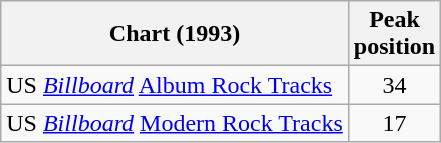<table class="wikitable sortable">
<tr>
<th>Chart (1993)</th>
<th>Peak<br>position</th>
</tr>
<tr>
<td>US <em><a href='#'>Billboard</a></em> <a href='#'>Album Rock Tracks</a></td>
<td style="text-align:center;">34</td>
</tr>
<tr>
<td>US <em><a href='#'>Billboard</a></em> <a href='#'>Modern Rock Tracks</a></td>
<td style="text-align:center;">17</td>
</tr>
</table>
